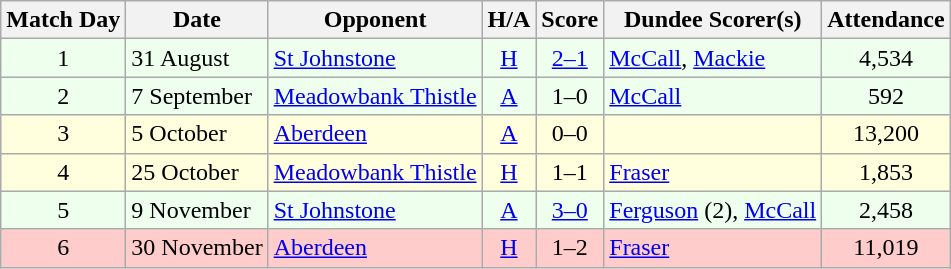<table class="wikitable" style="text-align:center">
<tr>
<th>Match Day</th>
<th>Date</th>
<th>Opponent</th>
<th>H/A</th>
<th>Score</th>
<th>Dundee Scorer(s)</th>
<th>Attendance</th>
</tr>
<tr bgcolor="#EEFFEE">
<td>1</td>
<td align="left">31 August</td>
<td align="left"><a href='#'>St Johnstone</a></td>
<td><a href='#'>H</a></td>
<td><a href='#'>2–1</a></td>
<td align="left"><a href='#'>McCall</a>, <a href='#'>Mackie</a></td>
<td>4,534</td>
</tr>
<tr bgcolor="#EEFFEE">
<td>2</td>
<td align="left">7 September</td>
<td align="left"><a href='#'>Meadowbank Thistle</a></td>
<td><a href='#'>A</a></td>
<td>1–0</td>
<td align="left"><a href='#'>McCall</a></td>
<td>592</td>
</tr>
<tr bgcolor="#FFFFDD">
<td>3</td>
<td align="left">5 October</td>
<td align="left"><a href='#'>Aberdeen</a></td>
<td><a href='#'>A</a></td>
<td>0–0</td>
<td align="left"></td>
<td>13,200</td>
</tr>
<tr bgcolor="#FFFFDD">
<td>4</td>
<td align="left">25 October</td>
<td align="left"><a href='#'>Meadowbank Thistle</a></td>
<td><a href='#'>H</a></td>
<td>1–1</td>
<td align="left"><a href='#'>Fraser</a></td>
<td>1,853</td>
</tr>
<tr bgcolor="#EEFFEE">
<td>5</td>
<td align="left">9 November</td>
<td align="left"><a href='#'>St Johnstone</a></td>
<td><a href='#'>A</a></td>
<td><a href='#'>3–0</a></td>
<td align="left"><a href='#'>Ferguson</a> (2), <a href='#'>McCall</a></td>
<td>2,458</td>
</tr>
<tr bgcolor="#FFCCCC">
<td>6</td>
<td align="left">30 November</td>
<td align="left"><a href='#'>Aberdeen</a></td>
<td><a href='#'>H</a></td>
<td>1–2</td>
<td align="left"><a href='#'>Fraser</a></td>
<td>11,019</td>
</tr>
</table>
